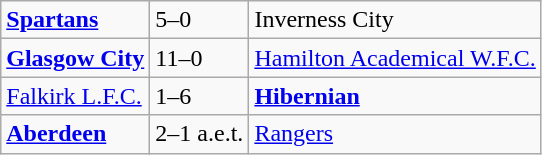<table class="wikitable">
<tr>
<td><strong><a href='#'>Spartans</a></strong></td>
<td>5–0</td>
<td>Inverness City</td>
</tr>
<tr>
<td><strong><a href='#'>Glasgow City</a></strong></td>
<td>11–0</td>
<td><a href='#'>Hamilton Academical W.F.C.</a></td>
</tr>
<tr>
<td><a href='#'>Falkirk L.F.C.</a></td>
<td>1–6</td>
<td><strong><a href='#'>Hibernian</a></strong></td>
</tr>
<tr>
<td><strong><a href='#'>Aberdeen</a></strong></td>
<td>2–1 a.e.t.</td>
<td><a href='#'>Rangers</a></td>
</tr>
</table>
